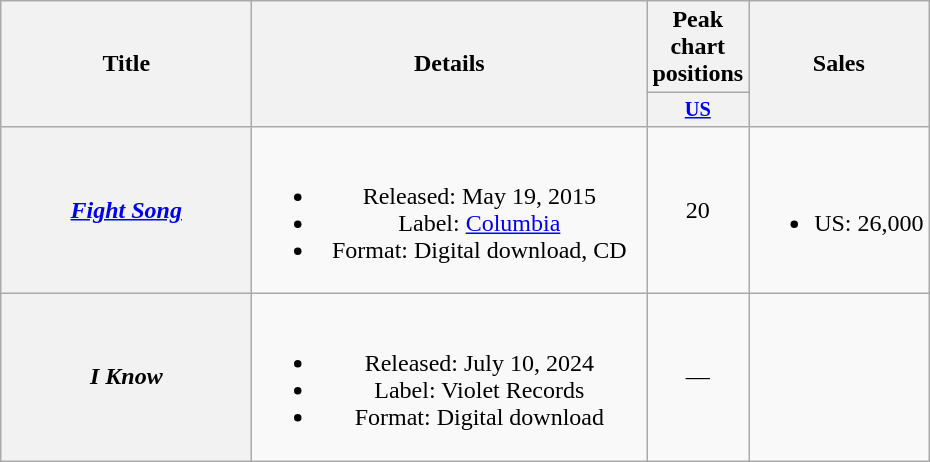<table class="wikitable plainrowheaders" style="text-align:center;">
<tr>
<th scope="col" rowspan="2" style="width:10em;">Title</th>
<th scope="col" rowspan="2" style="width:16em;">Details</th>
<th scope="col">Peak chart positions</th>
<th scope="col" rowspan="2">Sales</th>
</tr>
<tr>
<th scope="col" style="width:3em;font-size:85%;"><a href='#'>US</a><br></th>
</tr>
<tr>
<th scope="row"><em><a href='#'>Fight Song</a></em></th>
<td><br><ul><li>Released: May 19, 2015</li><li>Label: <a href='#'>Columbia</a></li><li>Format: Digital download, CD</li></ul></td>
<td>20</td>
<td><br><ul><li>US: 26,000</li></ul></td>
</tr>
<tr>
<th scope="row"><em>I Know</em></th>
<td><br><ul><li>Released: July 10, 2024</li><li>Label: Violet Records</li><li>Format: Digital download</li></ul></td>
<td>—</td>
<td></td>
</tr>
</table>
